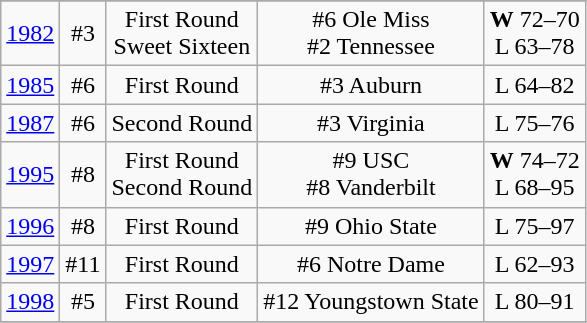<table class="wikitable" style="text-align:center">
<tr>
</tr>
<tr>
<td rowspan=1><a href='#'>1982</a></td>
<td>#3</td>
<td>First Round<br>Sweet Sixteen</td>
<td>#6 Ole Miss<br>#2 Tennessee</td>
<td><strong>W</strong> 72–70<br>L 63–78</td>
</tr>
<tr style="text-align:center;">
<td rowspan=1><a href='#'>1985</a></td>
<td>#6</td>
<td>First Round</td>
<td>#3 Auburn</td>
<td>L 64–82</td>
</tr>
<tr style="text-align:center;">
<td rowspan=1><a href='#'>1987</a></td>
<td>#6</td>
<td>Second Round</td>
<td>#3 Virginia</td>
<td>L 75–76</td>
</tr>
<tr style="text-align:center;">
<td rowspan=1><a href='#'>1995</a></td>
<td>#8</td>
<td>First Round<br>Second Round</td>
<td>#9 USC<br>#8 Vanderbilt</td>
<td><strong>W</strong> 74–72<br>L 68–95</td>
</tr>
<tr style="text-align:center;">
<td rowspan=1><a href='#'>1996</a></td>
<td>#8</td>
<td>First Round</td>
<td>#9 Ohio State</td>
<td>L 75–97</td>
</tr>
<tr style="text-align:center;">
<td rowspan=1><a href='#'>1997</a></td>
<td>#11</td>
<td>First Round</td>
<td>#6 Notre Dame</td>
<td>L 62–93</td>
</tr>
<tr style="text-align:center;">
<td rowspan=1><a href='#'>1998</a></td>
<td>#5</td>
<td>First Round</td>
<td>#12 Youngstown State</td>
<td>L 80–91</td>
</tr>
<tr style="text-align:center;">
</tr>
</table>
